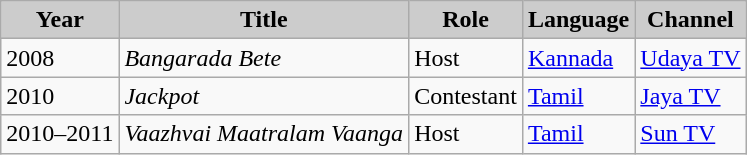<table class="wikitable">
<tr>
<th style="background:#ccc;">Year</th>
<th style="background:#ccc;">Title</th>
<th style="background:#ccc;">Role</th>
<th style="background:#ccc;">Language</th>
<th style="background:#ccc;">Channel</th>
</tr>
<tr>
<td>2008</td>
<td><em>Bangarada Bete</em></td>
<td>Host</td>
<td><a href='#'>Kannada</a></td>
<td><a href='#'>Udaya TV</a></td>
</tr>
<tr>
<td>2010</td>
<td><em>Jackpot</em></td>
<td>Contestant</td>
<td><a href='#'>Tamil</a></td>
<td><a href='#'>Jaya TV</a></td>
</tr>
<tr>
<td>2010–2011</td>
<td><em>Vaazhvai Maatralam Vaanga</em></td>
<td>Host</td>
<td><a href='#'>Tamil</a></td>
<td><a href='#'>Sun TV</a></td>
</tr>
</table>
